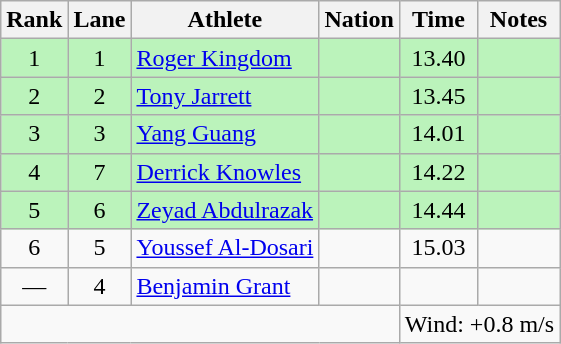<table class="wikitable sortable" style="text-align:center">
<tr>
<th>Rank</th>
<th>Lane</th>
<th>Athlete</th>
<th>Nation</th>
<th>Time</th>
<th>Notes</th>
</tr>
<tr bgcolor=bbf3bb>
<td>1</td>
<td>1</td>
<td align="left"><a href='#'>Roger Kingdom</a></td>
<td align=left></td>
<td>13.40</td>
<td></td>
</tr>
<tr bgcolor=bbf3bb>
<td>2</td>
<td>2</td>
<td align="left"><a href='#'>Tony Jarrett</a></td>
<td align=left></td>
<td>13.45</td>
<td></td>
</tr>
<tr bgcolor=bbf3bb>
<td>3</td>
<td>3</td>
<td align="left"><a href='#'>Yang Guang</a></td>
<td align=left></td>
<td>14.01</td>
<td></td>
</tr>
<tr bgcolor=bbf3bb>
<td>4</td>
<td>7</td>
<td align="left"><a href='#'>Derrick Knowles</a></td>
<td align=left></td>
<td>14.22</td>
<td></td>
</tr>
<tr bgcolor=bbf3bb>
<td>5</td>
<td>6</td>
<td align="left"><a href='#'>Zeyad Abdulrazak</a></td>
<td align=left></td>
<td>14.44</td>
<td></td>
</tr>
<tr>
<td>6</td>
<td>5</td>
<td align="left"><a href='#'>Youssef Al-Dosari</a></td>
<td align=left></td>
<td>15.03</td>
<td></td>
</tr>
<tr>
<td data-sort-value=7>—</td>
<td>4</td>
<td align="left"><a href='#'>Benjamin Grant</a></td>
<td align=left></td>
<td data-sort-value=99.99></td>
<td></td>
</tr>
<tr class="sortbottom">
<td colspan=4></td>
<td colspan="2" style="text-align:left;">Wind: +0.8 m/s</td>
</tr>
</table>
